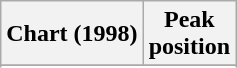<table class="wikitable sortable plainrowheaders" style="text-align:center">
<tr>
<th scope="col">Chart (1998)</th>
<th scope="col">Peak<br>position</th>
</tr>
<tr>
</tr>
<tr>
</tr>
<tr>
</tr>
<tr>
</tr>
</table>
